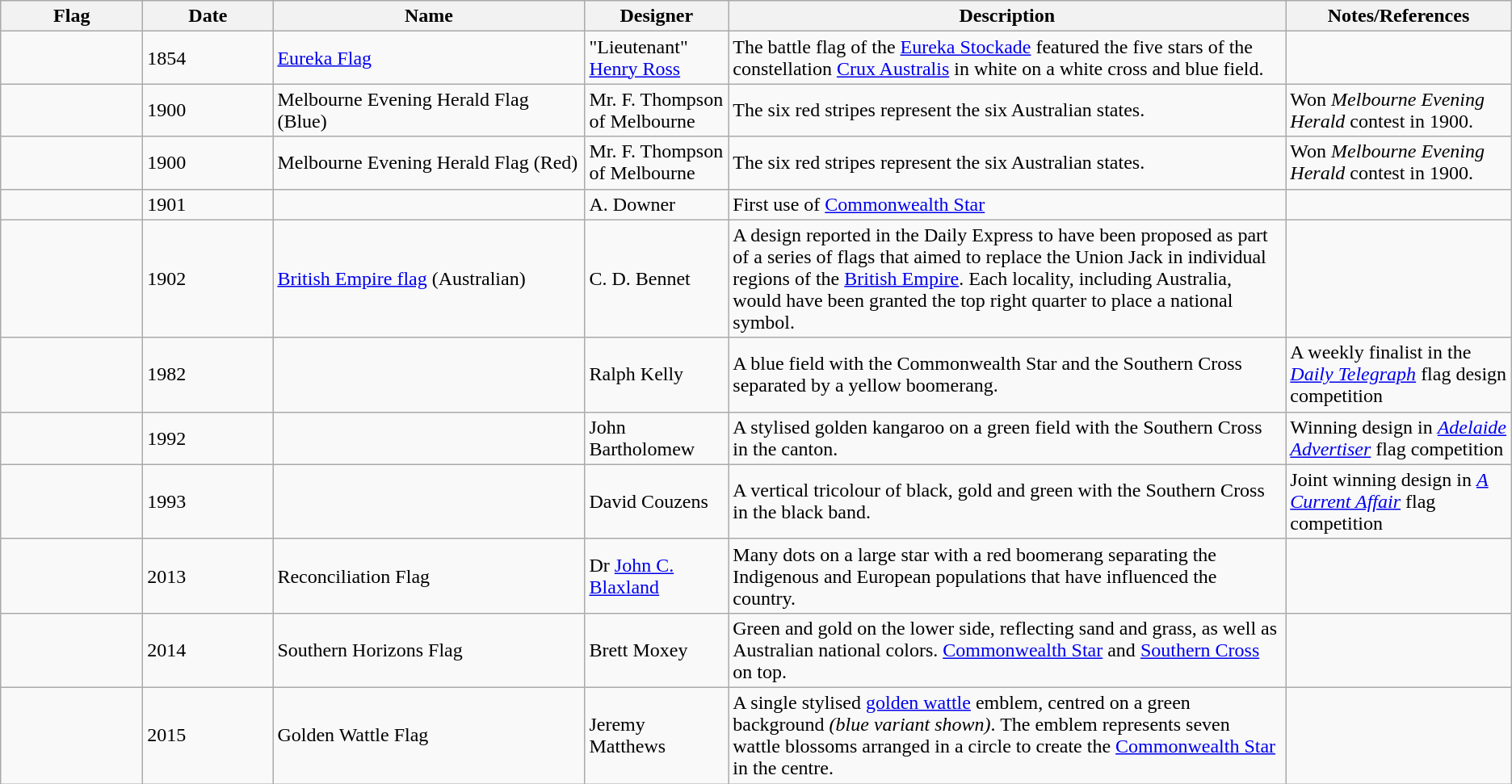<table class="wikitable">
<tr>
<th width="110">Flag</th>
<th width="100">Date</th>
<th width="250">Name</th>
<th>Designer</th>
<th>Description</th>
<th>Notes/References</th>
</tr>
<tr>
<td><br></td>
<td>1854</td>
<td><a href='#'>Eureka Flag</a></td>
<td>"Lieutenant" <a href='#'>Henry Ross</a></td>
<td>The battle flag of the <a href='#'>Eureka Stockade</a> featured the five stars of the constellation <a href='#'>Crux Australis</a> in white on a white cross and blue field.</td>
<td></td>
</tr>
<tr>
<td></td>
<td>1900</td>
<td>Melbourne Evening Herald Flag (Blue)</td>
<td>Mr. F. Thompson of Melbourne</td>
<td>The six red stripes represent the six Australian states.</td>
<td>Won <em>Melbourne Evening Herald</em> contest in 1900.</td>
</tr>
<tr>
<td></td>
<td>1900</td>
<td>Melbourne Evening Herald Flag (Red)</td>
<td>Mr. F. Thompson of Melbourne</td>
<td>The six red stripes represent the six Australian states.</td>
<td>Won <em>Melbourne Evening Herald</em> contest in 1900.</td>
</tr>
<tr>
<td></td>
<td>1901</td>
<td></td>
<td>A. Downer</td>
<td>First use of <a href='#'>Commonwealth Star</a></td>
<td></td>
</tr>
<tr>
<td></td>
<td>1902</td>
<td><a href='#'>British Empire flag</a> (Australian)</td>
<td>C. D. Bennet</td>
<td>A design reported in the Daily Express to have been proposed as part of a series of flags that aimed to replace the Union Jack in individual regions of the <a href='#'>British Empire</a>. Each locality, including Australia, would have been granted the top right quarter to place a national symbol.</td>
<td></td>
</tr>
<tr>
<td></td>
<td>1982</td>
<td></td>
<td>Ralph Kelly</td>
<td>A blue field with the Commonwealth Star and the Southern Cross separated by a yellow boomerang.</td>
<td>A weekly finalist in the <em><a href='#'>Daily Telegraph</a></em> flag design competition</td>
</tr>
<tr>
<td></td>
<td>1992</td>
<td></td>
<td>John Bartholomew</td>
<td>A stylised golden kangaroo on a green field with the Southern Cross in the canton.</td>
<td>Winning design in <em><a href='#'>Adelaide Advertiser</a></em> flag competition</td>
</tr>
<tr>
<td></td>
<td>1993</td>
<td></td>
<td>David Couzens</td>
<td>A vertical tricolour of black, gold and green with the Southern Cross in the black band.</td>
<td>Joint winning design in <em><a href='#'>A Current Affair</a></em> flag competition</td>
</tr>
<tr>
<td></td>
<td>2013</td>
<td>Reconciliation Flag</td>
<td>Dr <a href='#'>John C. Blaxland</a></td>
<td>Many dots on a large star with a red boomerang separating the Indigenous and European populations that have influenced the country.</td>
<td></td>
</tr>
<tr>
<td></td>
<td>2014</td>
<td>Southern Horizons Flag</td>
<td>Brett Moxey</td>
<td>Green and gold on the lower side, reflecting sand and grass, as well as Australian national colors. <a href='#'>Commonwealth Star</a> and <a href='#'>Southern Cross</a> on top.</td>
<td></td>
</tr>
<tr>
<td></td>
<td>2015</td>
<td>Golden Wattle Flag</td>
<td>Jeremy Matthews</td>
<td>A single stylised <a href='#'>golden wattle</a> emblem, centred on a green background <em>(blue variant shown)</em>. The emblem represents seven wattle blossoms arranged in a circle to create the <a href='#'>Commonwealth Star</a> in the centre.</td>
<td></td>
</tr>
</table>
